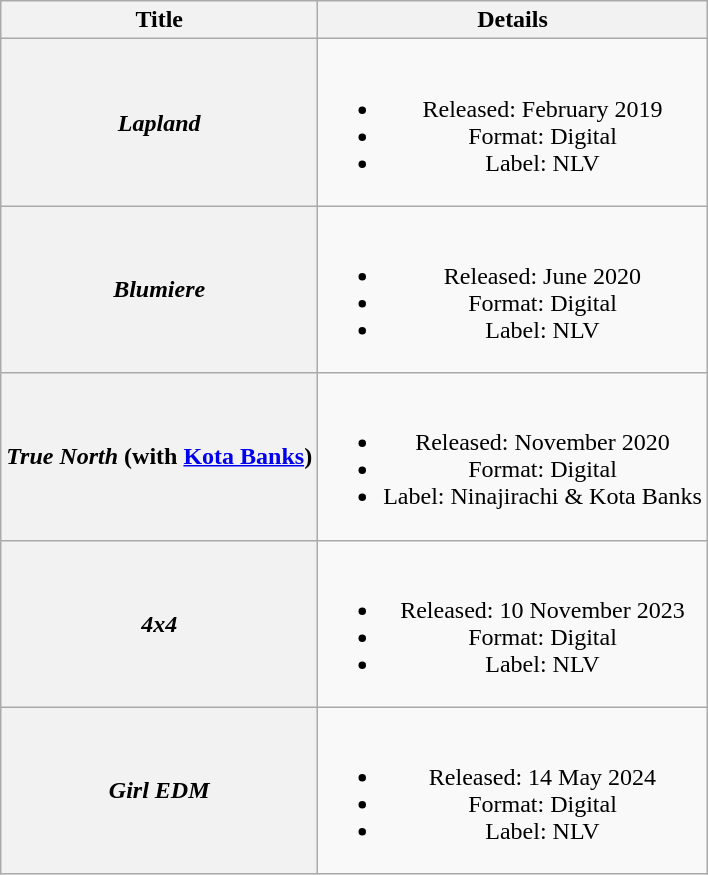<table class="wikitable plainrowheaders" style="text-align:center;" border="1">
<tr>
<th>Title</th>
<th>Details</th>
</tr>
<tr>
<th scope="row"><em>Lapland</em></th>
<td><br><ul><li>Released: February 2019</li><li>Format: Digital</li><li>Label: NLV</li></ul></td>
</tr>
<tr>
<th scope="row"><em>Blumiere</em></th>
<td><br><ul><li>Released: June 2020</li><li>Format: Digital</li><li>Label: NLV</li></ul></td>
</tr>
<tr>
<th scope="row"><em>True North</em> (with <a href='#'>Kota Banks</a>)</th>
<td><br><ul><li>Released: November 2020</li><li>Format: Digital</li><li>Label: Ninajirachi & Kota Banks</li></ul></td>
</tr>
<tr>
<th scope="row"><em>4x4</em></th>
<td><br><ul><li>Released: 10 November 2023</li><li>Format: Digital</li><li>Label: NLV</li></ul></td>
</tr>
<tr>
<th scope="row"><em>Girl EDM</em></th>
<td><br><ul><li>Released: 14 May 2024</li><li>Format: Digital</li><li>Label: NLV</li></ul></td>
</tr>
</table>
